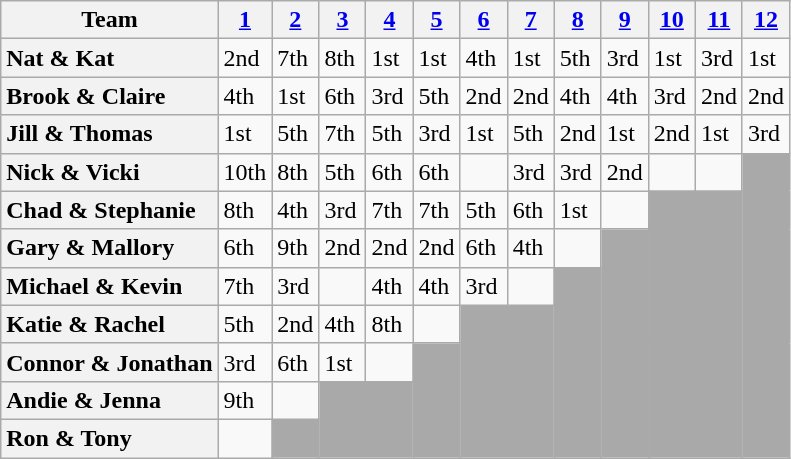<table class="wikitable sortable" style="text-align:left;">
<tr>
<th scope="col" class="unsortable">Team</th>
<th scope="col"><a href='#'>1</a></th>
<th scope="col"><a href='#'>2</a></th>
<th scope="col"><a href='#'>3</a></th>
<th scope="col"><a href='#'>4</a></th>
<th scope="col"><a href='#'>5</a></th>
<th scope="col"><a href='#'>6</a></th>
<th scope="col"><a href='#'>7</a></th>
<th scope="col"><a href='#'>8</a></th>
<th scope="col"><a href='#'>9</a></th>
<th scope="col"><a href='#'>10</a></th>
<th scope="col"><a href='#'>11</a></th>
<th scope="col"><a href='#'>12</a></th>
</tr>
<tr>
<th scope="row" style="text-align:left">Nat & Kat</th>
<td>2nd</td>
<td>7th</td>
<td>8th</td>
<td>1st</td>
<td>1st</td>
<td>4th</td>
<td>1st</td>
<td>5th</td>
<td>3rd</td>
<td>1st</td>
<td>3rd</td>
<td>1st</td>
</tr>
<tr>
<th scope="row" style="text-align:left">Brook & Claire</th>
<td>4th</td>
<td>1st</td>
<td>6th</td>
<td>3rd</td>
<td>5th</td>
<td>2nd</td>
<td>2nd</td>
<td>4th</td>
<td>4th</td>
<td>3rd</td>
<td>2nd</td>
<td>2nd</td>
</tr>
<tr>
<th scope="row" style="text-align:left">Jill & Thomas</th>
<td>1st</td>
<td>5th</td>
<td>7th</td>
<td>5th</td>
<td>3rd</td>
<td>1st</td>
<td>5th</td>
<td>2nd</td>
<td>1st</td>
<td>2nd</td>
<td>1st</td>
<td>3rd</td>
</tr>
<tr>
<th scope="row" style="text-align:left">Nick & Vicki</th>
<td>10th</td>
<td>8th</td>
<td>5th</td>
<td>6th</td>
<td>6th</td>
<td></td>
<td>3rd</td>
<td>3rd</td>
<td>2nd</td>
<td></td>
<td></td>
<td rowspan="8" style="background:darkgrey;"></td>
</tr>
<tr>
<th scope="row" style="text-align:left">Chad & Stephanie</th>
<td>8th</td>
<td>4th</td>
<td>3rd</td>
<td>7th</td>
<td>7th</td>
<td>5th</td>
<td>6th</td>
<td>1st</td>
<td></td>
<td colspan="2" rowspan="7" style="background:darkgrey;"></td>
</tr>
<tr>
<th scope="row" style="text-align:left">Gary & Mallory</th>
<td>6th</td>
<td>9th</td>
<td>2nd</td>
<td>2nd</td>
<td>2nd</td>
<td>6th</td>
<td>4th</td>
<td></td>
<td rowspan="6" style="background:darkgrey;"></td>
</tr>
<tr>
<th scope="row" style="text-align:left">Michael & Kevin</th>
<td>7th</td>
<td>3rd</td>
<td></td>
<td>4th</td>
<td>4th</td>
<td>3rd</td>
<td></td>
<td rowspan="5" style="background:darkgrey;"></td>
</tr>
<tr>
<th scope="row" style="text-align:left">Katie & Rachel</th>
<td>5th</td>
<td>2nd</td>
<td>4th</td>
<td>8th</td>
<td></td>
<td colspan="2" rowspan="4" style="background:darkgrey;"></td>
</tr>
<tr>
<th scope="row" style="text-align:left">Connor & Jonathan</th>
<td>3rd</td>
<td>6th</td>
<td>1st</td>
<td></td>
<td rowspan="3" style="background:darkgrey;"></td>
</tr>
<tr>
<th scope="row" style="text-align:left">Andie & Jenna</th>
<td>9th</td>
<td></td>
<td colspan="2" rowspan="2" style="background:darkgrey;"></td>
</tr>
<tr>
<th scope="row" style="text-align:left">Ron & Tony</th>
<td></td>
<td style="background:darkgrey;"></td>
</tr>
</table>
